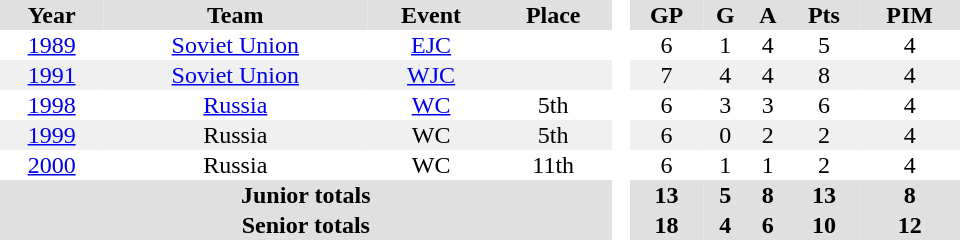<table border="0" cellpadding="1" cellspacing="0" style="text-align:center; width:40em;">
<tr style="background:#e0e0e0;">
<th>Year</th>
<th>Team</th>
<th>Event</th>
<th>Place</th>
<th rowspan="99" style="background:#fff;"> </th>
<th>GP</th>
<th>G</th>
<th>A</th>
<th>Pts</th>
<th>PIM</th>
</tr>
<tr>
<td><a href='#'>1989</a></td>
<td><a href='#'>Soviet Union</a></td>
<td><a href='#'>EJC</a></td>
<td></td>
<td>6</td>
<td>1</td>
<td>4</td>
<td>5</td>
<td>4</td>
</tr>
<tr style="background:#f0f0f0;">
<td><a href='#'>1991</a></td>
<td><a href='#'>Soviet Union</a></td>
<td><a href='#'>WJC</a></td>
<td></td>
<td>7</td>
<td>4</td>
<td>4</td>
<td>8</td>
<td>4</td>
</tr>
<tr>
<td><a href='#'>1998</a></td>
<td><a href='#'>Russia</a></td>
<td><a href='#'>WC</a></td>
<td>5th</td>
<td>6</td>
<td>3</td>
<td>3</td>
<td>6</td>
<td>4</td>
</tr>
<tr style="background:#f0f0f0;">
<td><a href='#'>1999</a></td>
<td>Russia</td>
<td>WC</td>
<td>5th</td>
<td>6</td>
<td>0</td>
<td>2</td>
<td>2</td>
<td>4</td>
</tr>
<tr>
<td><a href='#'>2000</a></td>
<td>Russia</td>
<td>WC</td>
<td>11th</td>
<td>6</td>
<td>1</td>
<td>1</td>
<td>2</td>
<td>4</td>
</tr>
<tr bgcolor="#e0e0e0">
<th colspan="4">Junior totals</th>
<th>13</th>
<th>5</th>
<th>8</th>
<th>13</th>
<th>8</th>
</tr>
<tr bgcolor="#e0e0e0">
<th colspan="4">Senior totals</th>
<th>18</th>
<th>4</th>
<th>6</th>
<th>10</th>
<th>12</th>
</tr>
</table>
